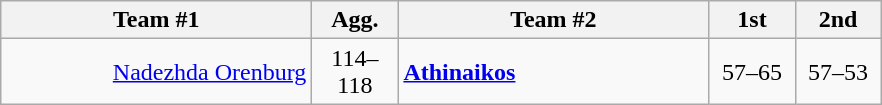<table class=wikitable style="text-align:center">
<tr>
<th width=200>Team #1</th>
<th width=50>Agg.</th>
<th width=200>Team #2</th>
<th width=50>1st</th>
<th width=50>2nd</th>
</tr>
<tr>
<td align=right><a href='#'>Nadezhda Orenburg</a> </td>
<td>114–118</td>
<td align=left> <strong><a href='#'>Athinaikos</a></strong></td>
<td align=center>57–65</td>
<td align=center>57–53</td>
</tr>
</table>
